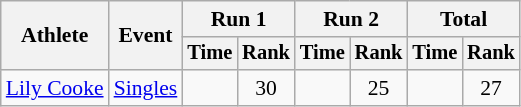<table class="wikitable" style="font-size:90%">
<tr>
<th rowspan="2">Athlete</th>
<th rowspan="2">Event</th>
<th colspan="2">Run 1</th>
<th colspan="2">Run 2</th>
<th colspan="2">Total</th>
</tr>
<tr style="font-size:95%">
<th>Time</th>
<th>Rank</th>
<th>Time</th>
<th>Rank</th>
<th>Time</th>
<th>Rank</th>
</tr>
<tr align=center>
<td align=left><a href='#'>Lily Cooke</a></td>
<td align=left><a href='#'>Singles</a></td>
<td></td>
<td>30</td>
<td></td>
<td>25</td>
<td></td>
<td>27</td>
</tr>
</table>
